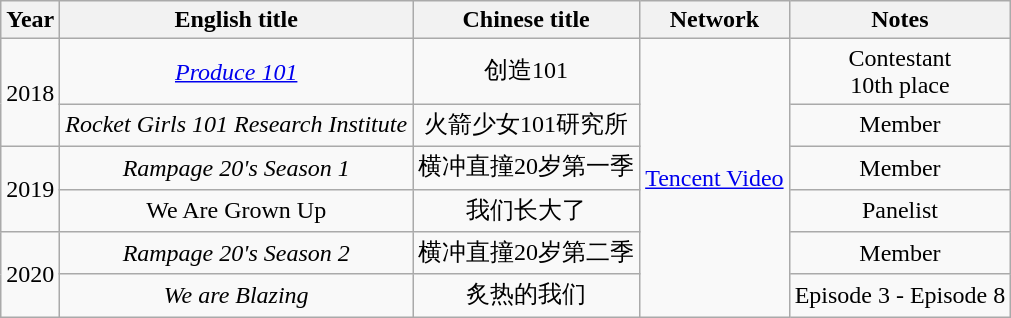<table class=wikitable style=text-align:center>
<tr>
<th>Year</th>
<th>English title</th>
<th>Chinese title</th>
<th>Network</th>
<th>Notes</th>
</tr>
<tr>
<td rowspan=2>2018</td>
<td><a href='#'><em>Produce 101</em></a></td>
<td>创造101</td>
<td rowspan="6"><a href='#'>Tencent Video</a></td>
<td>Contestant <br> 10th place</td>
</tr>
<tr>
<td><em>Rocket Girls 101 Research Institute</em></td>
<td>火箭少女101研究所</td>
<td>Member</td>
</tr>
<tr>
<td rowspan="2">2019</td>
<td><em>Rampage 20's Season 1</em></td>
<td>横冲直撞20岁第一季</td>
<td>Member</td>
</tr>
<tr>
<td>We Are Grown Up</td>
<td>我们长大了</td>
<td>Panelist</td>
</tr>
<tr>
<td rowspan="2">2020</td>
<td><em>Rampage 20's Season 2</em></td>
<td>横冲直撞20岁第二季</td>
<td>Member</td>
</tr>
<tr>
<td><em>We are Blazing</em></td>
<td>炙热的我们</td>
<td>Episode 3 -  Episode 8</td>
</tr>
</table>
